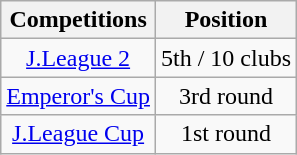<table class="wikitable" style="text-align:center;">
<tr>
<th>Competitions</th>
<th>Position</th>
</tr>
<tr>
<td><a href='#'>J.League 2</a></td>
<td>5th / 10 clubs</td>
</tr>
<tr>
<td><a href='#'>Emperor's Cup</a></td>
<td>3rd round</td>
</tr>
<tr>
<td><a href='#'>J.League Cup</a></td>
<td>1st round</td>
</tr>
</table>
